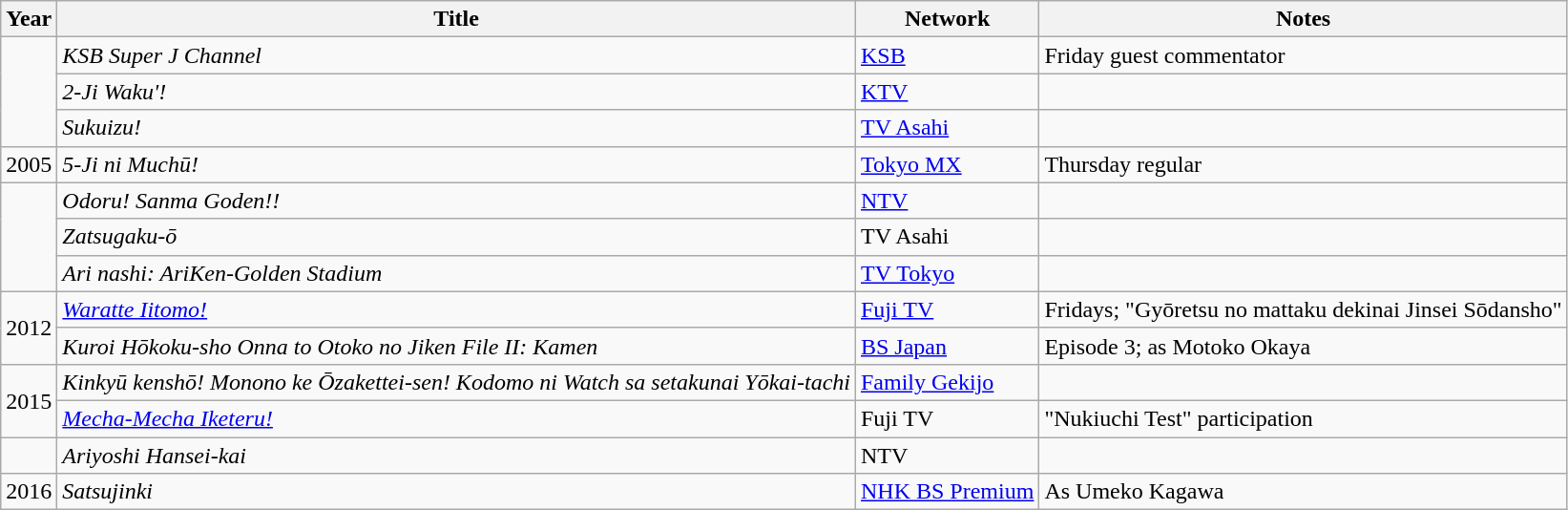<table class="wikitable">
<tr>
<th>Year</th>
<th>Title</th>
<th>Network</th>
<th>Notes</th>
</tr>
<tr>
<td rowspan="3"></td>
<td><em>KSB Super J Channel</em></td>
<td><a href='#'>KSB</a></td>
<td>Friday guest commentator</td>
</tr>
<tr>
<td><em>2-Ji Waku'!</em></td>
<td><a href='#'>KTV</a></td>
<td></td>
</tr>
<tr>
<td><em>Sukuizu!</em></td>
<td><a href='#'>TV Asahi</a></td>
<td></td>
</tr>
<tr>
<td>2005</td>
<td><em>5-Ji ni Muchū!</em></td>
<td><a href='#'>Tokyo MX</a></td>
<td>Thursday regular</td>
</tr>
<tr>
<td rowspan="3"></td>
<td><em>Odoru! Sanma Goden!!</em></td>
<td><a href='#'>NTV</a></td>
<td></td>
</tr>
<tr>
<td><em>Zatsugaku-ō</em></td>
<td>TV Asahi</td>
<td></td>
</tr>
<tr>
<td><em>Ari nashi: AriKen-Golden Stadium</em></td>
<td><a href='#'>TV Tokyo</a></td>
<td></td>
</tr>
<tr>
<td rowspan="2">2012</td>
<td><em><a href='#'>Waratte Iitomo!</a></em></td>
<td><a href='#'>Fuji TV</a></td>
<td>Fridays; "Gyōretsu no mattaku dekinai Jinsei Sōdansho"</td>
</tr>
<tr>
<td><em>Kuroi Hōkoku-sho Onna to Otoko no Jiken File II: Kamen</em></td>
<td><a href='#'>BS Japan</a></td>
<td>Episode 3; as Motoko Okaya</td>
</tr>
<tr>
<td rowspan="2">2015</td>
<td><em>Kinkyū kenshō! Monono ke Ōzakettei-sen! Kodomo ni Watch sa setakunai Yōkai-tachi</em></td>
<td><a href='#'>Family Gekijo</a></td>
<td></td>
</tr>
<tr>
<td><em><a href='#'>Mecha-Mecha Iketeru!</a></em></td>
<td>Fuji TV</td>
<td>"Nukiuchi Test" participation</td>
</tr>
<tr>
<td></td>
<td><em>Ariyoshi Hansei-kai</em></td>
<td>NTV</td>
<td></td>
</tr>
<tr>
<td>2016</td>
<td><em>Satsujinki</em></td>
<td><a href='#'>NHK BS Premium</a></td>
<td>As Umeko Kagawa</td>
</tr>
</table>
